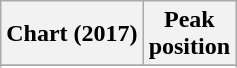<table class="wikitable plainrowheaders" style="text-align:center">
<tr>
<th scope="col">Chart (2017)</th>
<th scope="col">Peak<br> position</th>
</tr>
<tr>
</tr>
<tr>
</tr>
</table>
